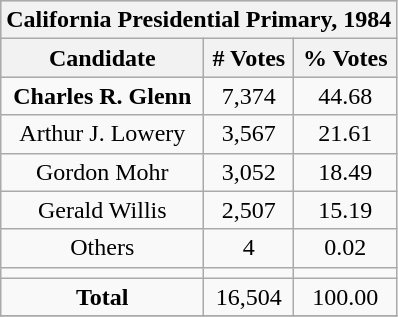<table class=wikitable style="text-align:center;">
<tr bgcolor=lightgrey>
<th colspan="4">California Presidential Primary, 1984 </th>
</tr>
<tr bgcolor=lightgrey>
<th>Candidate</th>
<th># Votes</th>
<th>% Votes</th>
</tr>
<tr>
<td><strong>Charles R. Glenn</strong></td>
<td>7,374</td>
<td>44.68</td>
</tr>
<tr>
<td>Arthur J. Lowery</td>
<td>3,567</td>
<td>21.61</td>
</tr>
<tr>
<td>Gordon Mohr</td>
<td>3,052</td>
<td>18.49</td>
</tr>
<tr>
<td>Gerald Willis</td>
<td>2,507</td>
<td>15.19</td>
</tr>
<tr>
<td>Others</td>
<td>4</td>
<td>0.02</td>
</tr>
<tr>
<td></td>
<td></td>
<td></td>
</tr>
<tr>
<td><strong>Total</strong></td>
<td>16,504</td>
<td>100.00</td>
</tr>
<tr>
</tr>
</table>
